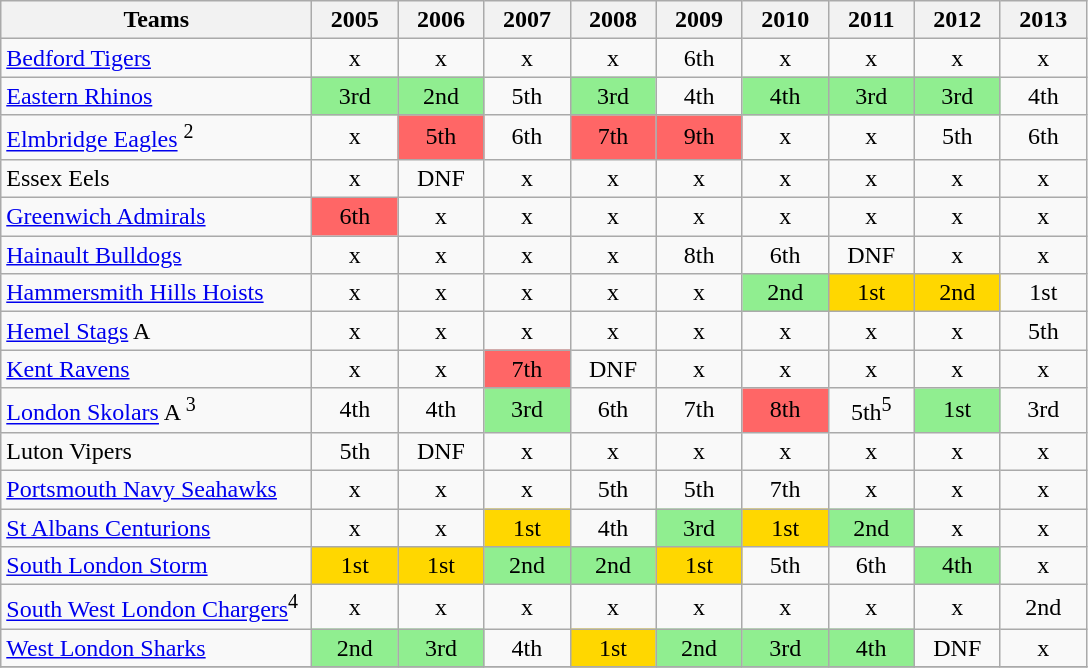<table class="wikitable" style="text-align:center;">
<tr>
<th width=200>Teams</th>
<th width=50>2005</th>
<th width=50>2006</th>
<th width=50>2007</th>
<th width=50>2008</th>
<th width=50>2009</th>
<th width=50>2010</th>
<th width=50>2011</th>
<th width=50>2012</th>
<th width=50>2013</th>
</tr>
<tr>
<td style="text-align:left;"> <a href='#'>Bedford Tigers</a></td>
<td>x</td>
<td>x</td>
<td>x</td>
<td>x</td>
<td>6th</td>
<td>x</td>
<td>x</td>
<td>x</td>
<td>x</td>
</tr>
<tr>
<td style="text-align:left;"> <a href='#'>Eastern Rhinos</a></td>
<td bgcolor=#90EE90>3rd</td>
<td bgcolor=#90EE90>2nd</td>
<td>5th</td>
<td bgcolor=#90EE90>3rd</td>
<td>4th</td>
<td bgcolor=#90EE90>4th</td>
<td bgcolor=#90EE90>3rd</td>
<td bgcolor=#90EE90>3rd</td>
<td>4th</td>
</tr>
<tr>
<td style="text-align:left;"> <a href='#'>Elmbridge Eagles</a>  <sup>2</sup></td>
<td>x</td>
<td bgcolor=#FF6666>5th</td>
<td>6th</td>
<td bgcolor=#FF6666>7th</td>
<td bgcolor=#FF6666>9th</td>
<td>x</td>
<td>x</td>
<td>5th</td>
<td>6th</td>
</tr>
<tr>
<td style="text-align:left;"> Essex Eels</td>
<td>x</td>
<td>DNF</td>
<td>x</td>
<td>x</td>
<td>x</td>
<td>x</td>
<td>x</td>
<td>x</td>
<td>x</td>
</tr>
<tr>
<td style="text-align:left;"> <a href='#'>Greenwich Admirals</a></td>
<td bgcolor=#FF6666>6th</td>
<td>x</td>
<td>x</td>
<td>x</td>
<td>x</td>
<td>x</td>
<td>x</td>
<td>x</td>
<td>x</td>
</tr>
<tr>
<td style="text-align:left;"> <a href='#'>Hainault Bulldogs</a></td>
<td>x</td>
<td>x</td>
<td>x</td>
<td>x</td>
<td>8th</td>
<td>6th</td>
<td>DNF</td>
<td>x</td>
<td>x</td>
</tr>
<tr>
<td style="text-align:left;"><a href='#'>Hammersmith Hills Hoists</a></td>
<td>x</td>
<td>x</td>
<td>x</td>
<td>x</td>
<td>x</td>
<td bgcolor=#90EE90>2nd</td>
<td bgcolor=gold>1st</td>
<td bgcolor=gold>2nd</td>
<td>1st</td>
</tr>
<tr>
<td style="text-align:left;"><a href='#'>Hemel Stags</a> A</td>
<td>x</td>
<td>x</td>
<td>x</td>
<td>x</td>
<td>x</td>
<td>x</td>
<td>x</td>
<td>x</td>
<td>5th</td>
</tr>
<tr>
<td style="text-align:left;"> <a href='#'>Kent Ravens</a></td>
<td>x</td>
<td>x</td>
<td bgcolor=#FF6666>7th</td>
<td>DNF</td>
<td>x</td>
<td>x</td>
<td>x</td>
<td>x</td>
<td>x</td>
</tr>
<tr>
<td style="text-align:left;"> <a href='#'>London Skolars</a> A <sup>3</sup></td>
<td>4th</td>
<td>4th</td>
<td bgcolor=#90EE90>3rd</td>
<td>6th</td>
<td>7th</td>
<td bgcolor=#FF6666>8th</td>
<td>5th<sup>5</sup></td>
<td bgcolor=#90EE90>1st</td>
<td>3rd</td>
</tr>
<tr>
<td style="text-align:left;"> Luton Vipers</td>
<td>5th</td>
<td>DNF</td>
<td>x</td>
<td>x</td>
<td>x</td>
<td>x</td>
<td>x</td>
<td>x</td>
<td>x</td>
</tr>
<tr>
<td style="text-align:left;"> <a href='#'>Portsmouth Navy Seahawks</a></td>
<td>x</td>
<td>x</td>
<td>x</td>
<td>5th</td>
<td>5th</td>
<td>7th</td>
<td>x</td>
<td>x</td>
<td>x</td>
</tr>
<tr>
<td style="text-align:left;"> <a href='#'>St Albans Centurions</a></td>
<td>x</td>
<td>x</td>
<td bgcolor=gold>1st</td>
<td bgcolor=>4th</td>
<td bgcolor=#90EE90>3rd</td>
<td bgcolor=gold>1st</td>
<td bgcolor=#90EE90>2nd</td>
<td>x</td>
<td>x</td>
</tr>
<tr>
<td style="text-align:left;"> <a href='#'>South London Storm</a></td>
<td bgcolor=gold>1st</td>
<td bgcolor=gold>1st</td>
<td bgcolor=#90EE90>2nd</td>
<td bgcolor=#90EE90>2nd</td>
<td bgcolor=gold>1st</td>
<td>5th</td>
<td>6th</td>
<td bgcolor=#90EE90>4th</td>
<td>x</td>
</tr>
<tr>
<td style="text-align:left;"> <a href='#'>South West London Chargers</a><sup>4</sup></td>
<td>x</td>
<td>x</td>
<td>x</td>
<td>x</td>
<td>x</td>
<td>x</td>
<td>x</td>
<td>x</td>
<td>2nd</td>
</tr>
<tr>
<td style="text-align:left;"> <a href='#'>West London Sharks</a></td>
<td bgcolor=#90EE90>2nd</td>
<td bgcolor=#90ee90>3rd</td>
<td>4th</td>
<td bgcolor=gold>1st</td>
<td bgcolor=#90EE90>2nd</td>
<td bgcolor=#90EE90>3rd</td>
<td bgcolor=#90EE90>4th</td>
<td>DNF</td>
<td>x</td>
</tr>
<tr>
</tr>
</table>
